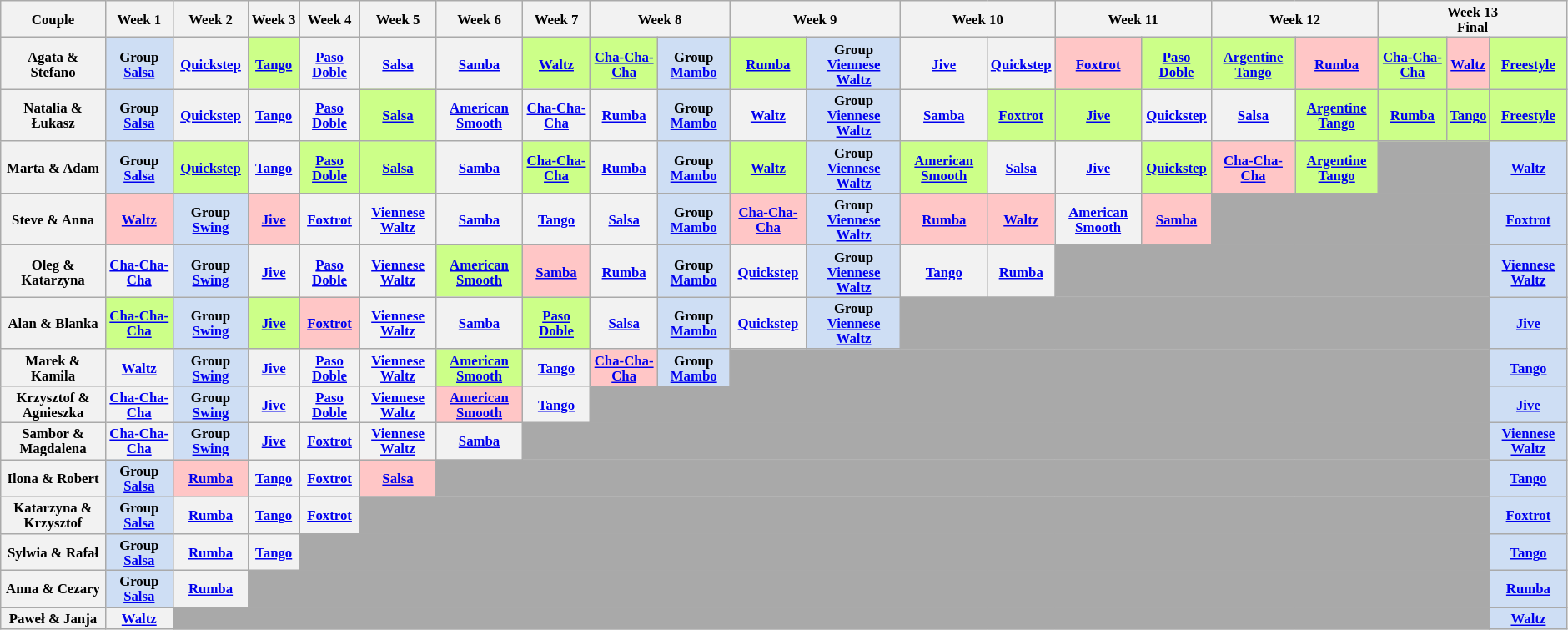<table class="wikitable" style="font-size:70%; text-align:center">
<tr>
<th>Couple</th>
<th>Week 1</th>
<th>Week 2</th>
<th>Week 3</th>
<th>Week 4</th>
<th>Week 5</th>
<th>Week 6</th>
<th>Week 7</th>
<th colspan=2>Week 8</th>
<th colspan=2>Week 9</th>
<th colspan=2>Week 10</th>
<th colspan=2>Week 11</th>
<th colspan=2>Week 12</th>
<th colspan=3>Week 13<br>Final</th>
</tr>
<tr>
<th>Agata & Stefano</th>
<th style="background:#CEDEF4;">Group <a href='#'>Salsa</a></th>
<th><a href='#'>Quickstep</a></th>
<th style="background:#ccff88;"><a href='#'>Tango</a></th>
<th><a href='#'>Paso Doble</a></th>
<th><a href='#'>Salsa</a></th>
<th><a href='#'>Samba</a></th>
<th style="background:#ccff88;"><a href='#'>Waltz</a></th>
<th style="background:#ccff88;"><a href='#'>Cha-Cha-Cha</a></th>
<th style="background:#CEDEF4;">Group <a href='#'>Mambo</a></th>
<th style="background:#ccff88;"><a href='#'>Rumba</a></th>
<th style="background:#CEDEF4;">Group <a href='#'>Viennese Waltz</a></th>
<th><a href='#'>Jive</a></th>
<th><a href='#'>Quickstep</a></th>
<th style="background:#ffc6c6;"><a href='#'>Foxtrot</a></th>
<th style="background:#ccff88;"><a href='#'>Paso Doble</a></th>
<th style="background:#ccff88;"><a href='#'>Argentine Tango</a></th>
<th style="background:#ffc6c6;"><a href='#'>Rumba</a></th>
<th style="background:#ccff88;"><a href='#'>Cha-Cha-Cha</a></th>
<th style="background:#ffc6c6;"><a href='#'>Waltz</a></th>
<th style="background:#ccff88;"><a href='#'>Freestyle</a></th>
</tr>
<tr>
<th>Natalia & Łukasz</th>
<th style="background:#CEDEF4;">Group <a href='#'>Salsa</a></th>
<th><a href='#'>Quickstep</a></th>
<th><a href='#'>Tango</a></th>
<th><a href='#'>Paso Doble</a></th>
<th style="background:#ccff88;"><a href='#'>Salsa</a></th>
<th><a href='#'>American Smooth</a></th>
<th><a href='#'>Cha-Cha-Cha</a></th>
<th><a href='#'>Rumba</a></th>
<th style="background:#CEDEF4;">Group <a href='#'>Mambo</a></th>
<th><a href='#'>Waltz</a></th>
<th style="background:#CEDEF4;">Group <a href='#'>Viennese Waltz</a></th>
<th><a href='#'>Samba</a></th>
<th style="background:#ccff88;"><a href='#'>Foxtrot</a></th>
<th style="background:#ccff88;"><a href='#'>Jive</a></th>
<th><a href='#'>Quickstep</a></th>
<th><a href='#'>Salsa</a></th>
<th style="background:#ccff88;"><a href='#'>Argentine Tango</a></th>
<th style="background:#ccff88;"><a href='#'>Rumba</a></th>
<th style="background:#ccff88;"><a href='#'>Tango</a></th>
<th style="background:#ccff88;"><a href='#'>Freestyle</a></th>
</tr>
<tr>
<th>Marta & Adam</th>
<th style="background:#CEDEF4;">Group <a href='#'>Salsa</a></th>
<th style="background:#ccff88;"><a href='#'>Quickstep</a></th>
<th><a href='#'>Tango</a></th>
<th style="background:#ccff88;"><a href='#'>Paso Doble</a></th>
<th style="background:#ccff88;"><a href='#'>Salsa</a></th>
<th><a href='#'>Samba</a></th>
<th style="background:#ccff88;"><a href='#'>Cha-Cha-Cha</a></th>
<th><a href='#'>Rumba</a></th>
<th style="background:#CEDEF4;">Group <a href='#'>Mambo</a></th>
<th style="background:#ccff88;"><a href='#'>Waltz</a></th>
<th style="background:#CEDEF4;">Group <a href='#'>Viennese Waltz</a></th>
<th style="background:#ccff88;"><a href='#'>American Smooth</a></th>
<th><a href='#'>Salsa</a></th>
<th><a href='#'>Jive</a></th>
<th style="background:#ccff88;"><a href='#'>Quickstep</a></th>
<th style="background:#ffc6c6;"><a href='#'>Cha-Cha-Cha</a></th>
<th style="background:#ccff88;"><a href='#'>Argentine Tango</a></th>
<th style="background:darkgrey" colspan=2></th>
<th style="background:#CEDEF4;"><a href='#'>Waltz</a></th>
</tr>
<tr>
<th>Steve & Anna</th>
<th style="background:#ffc6c6;"><a href='#'>Waltz</a></th>
<th style="background:#CEDEF4;">Group <a href='#'>Swing</a></th>
<th style="background:#ffc6c6;"><a href='#'>Jive</a></th>
<th><a href='#'>Foxtrot</a></th>
<th><a href='#'>Viennese Waltz</a></th>
<th><a href='#'>Samba</a></th>
<th><a href='#'>Tango</a></th>
<th><a href='#'>Salsa</a></th>
<th style="background:#CEDEF4;">Group <a href='#'>Mambo</a></th>
<th style="background:#ffc6c6;"><a href='#'>Cha-Cha-Cha</a></th>
<th style="background:#CEDEF4;">Group <a href='#'>Viennese Waltz</a></th>
<th style="background:#ffc6c6;"><a href='#'>Rumba</a></th>
<th style="background:#ffc6c6;"><a href='#'>Waltz</a></th>
<th><a href='#'>American Smooth</a></th>
<th style="background:#ffc6c6;"><a href='#'>Samba</a></th>
<th style="background:darkgrey" colspan="4"></th>
<th style="background:#CEDEF4;"><a href='#'>Foxtrot</a></th>
</tr>
<tr>
<th>Oleg & Katarzyna</th>
<th><a href='#'>Cha-Cha-Cha</a></th>
<th style="background:#CEDEF4;">Group <a href='#'>Swing</a></th>
<th><a href='#'>Jive</a></th>
<th><a href='#'>Paso Doble</a></th>
<th><a href='#'>Viennese Waltz</a></th>
<th style="background:#ccff88;"><a href='#'>American Smooth</a></th>
<th style="background:#ffc6c6;"><a href='#'>Samba</a></th>
<th><a href='#'>Rumba</a></th>
<th style="background:#CEDEF4;">Group <a href='#'>Mambo</a></th>
<th><a href='#'>Quickstep</a></th>
<th style="background:#CEDEF4;">Group <a href='#'>Viennese Waltz</a></th>
<th><a href='#'>Tango</a></th>
<th><a href='#'>Rumba</a></th>
<th style="background:darkgrey" colspan="6"></th>
<th style="background:#CEDEF4;"><a href='#'>Viennese Waltz</a></th>
</tr>
<tr>
<th>Alan & Blanka</th>
<th style="background:#ccff88;"><a href='#'>Cha-Cha-Cha</a></th>
<th style="background:#CEDEF4;">Group <a href='#'>Swing</a></th>
<th style="background:#ccff88;"><a href='#'>Jive</a></th>
<th style="background:#ffc6c6;"><a href='#'>Foxtrot</a></th>
<th><a href='#'>Viennese Waltz</a></th>
<th><a href='#'>Samba</a></th>
<th style="background:#ccff88;"><a href='#'>Paso Doble</a></th>
<th><a href='#'>Salsa</a></th>
<th style="background:#CEDEF4;">Group <a href='#'>Mambo</a></th>
<th><a href='#'>Quickstep</a></th>
<th style="background:#CEDEF4;">Group <a href='#'>Viennese Waltz</a></th>
<th style="background:darkgrey" colspan="8"></th>
<th style="background:#CEDEF4;"><a href='#'>Jive</a></th>
</tr>
<tr>
<th>Marek & Kamila</th>
<th><a href='#'>Waltz</a></th>
<th style="background:#CEDEF4;">Group <a href='#'>Swing</a></th>
<th><a href='#'>Jive</a></th>
<th><a href='#'>Paso Doble</a></th>
<th><a href='#'>Viennese Waltz</a></th>
<th style="background:#ccff88;"><a href='#'>American Smooth</a></th>
<th><a href='#'>Tango</a></th>
<th style="background:#ffc6c6;"><a href='#'>Cha-Cha-Cha</a></th>
<th style="background:#CEDEF4;">Group <a href='#'>Mambo</a></th>
<th style="background:darkgrey" colspan="10"></th>
<th style="background:#CEDEF4;"><a href='#'>Tango</a></th>
</tr>
<tr>
<th>Krzysztof & Agnieszka</th>
<th><a href='#'>Cha-Cha-Cha</a></th>
<th style="background:#CEDEF4;">Group <a href='#'>Swing</a></th>
<th><a href='#'>Jive</a></th>
<th><a href='#'>Paso Doble</a></th>
<th><a href='#'>Viennese Waltz</a></th>
<th style="background:#ffc6c6;"><a href='#'>American Smooth</a></th>
<th><a href='#'>Tango</a></th>
<th style="background:darkgrey" colspan="12"></th>
<th style="background:#CEDEF4;"><a href='#'>Jive</a></th>
</tr>
<tr>
<th>Sambor & Magdalena</th>
<th><a href='#'>Cha-Cha-Cha</a></th>
<th style="background:#CEDEF4;">Group <a href='#'>Swing</a></th>
<th><a href='#'>Jive</a></th>
<th><a href='#'>Foxtrot</a></th>
<th><a href='#'>Viennese Waltz</a></th>
<th><a href='#'>Samba</a></th>
<th style="background:darkgrey" colspan="13"></th>
<th style="background:#CEDEF4;"><a href='#'>Viennese Waltz</a></th>
</tr>
<tr>
<th>Ilona & Robert</th>
<th style="background:#CEDEF4;">Group <a href='#'>Salsa</a></th>
<th style="background:#ffc6c6;"><a href='#'>Rumba</a></th>
<th><a href='#'>Tango</a></th>
<th><a href='#'>Foxtrot</a></th>
<th style="background:#ffc6c6;"><a href='#'>Salsa</a></th>
<th style="background:darkgrey" colspan="14"></th>
<th style="background:#CEDEF4;"><a href='#'>Tango</a></th>
</tr>
<tr>
<th>Katarzyna & Krzysztof</th>
<th style="background:#CEDEF4;">Group <a href='#'>Salsa</a></th>
<th><a href='#'>Rumba</a></th>
<th><a href='#'>Tango</a></th>
<th><a href='#'>Foxtrot</a></th>
<th style="background:darkgrey" colspan="15"></th>
<th style="background:#CEDEF4;"><a href='#'>Foxtrot</a></th>
</tr>
<tr>
<th>Sylwia & Rafał</th>
<th style="background:#CEDEF4;">Group <a href='#'>Salsa</a></th>
<th><a href='#'>Rumba</a></th>
<th><a href='#'>Tango</a></th>
<th style="background:darkgrey" colspan="16"></th>
<th style="background:#CEDEF4;"><a href='#'>Tango</a></th>
</tr>
<tr>
<th>Anna & Cezary</th>
<th style="background:#CEDEF4;">Group <a href='#'>Salsa</a></th>
<th><a href='#'>Rumba</a></th>
<th style="background:darkgrey" colspan="17"></th>
<th style="background:#CEDEF4;"><a href='#'>Rumba</a></th>
</tr>
<tr>
<th>Paweł & Janja</th>
<th><a href='#'>Waltz</a></th>
<th style="background:darkgrey" colspan="18"></th>
<th style="background:#CEDEF4;"><a href='#'>Waltz</a></th>
</tr>
</table>
